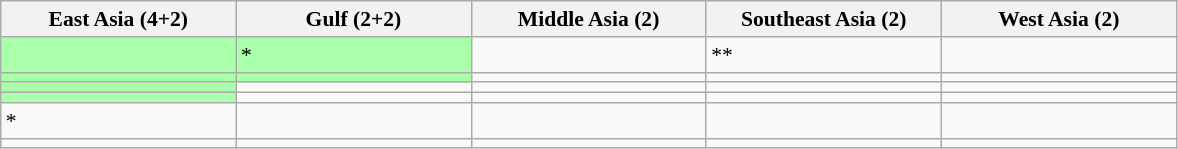<table class=wikitable style="font-size:90%;">
<tr>
<th width=150>East Asia (4+2)</th>
<th width=150>Gulf (2+2)</th>
<th width=150>Middle Asia (2)</th>
<th width=150>Southeast Asia (2)</th>
<th width=150>West Asia (2)</th>
</tr>
<tr>
<td bgcolor="#aaffaa"></td>
<td bgcolor="#aaffaa"><s></s> *</td>
<td></td>
<td><s></s> **</td>
<td></td>
</tr>
<tr>
<td bgcolor="#aaffaa"></td>
<td bgcolor="#aaffaa"></td>
<td></td>
<td></td>
<td></td>
</tr>
<tr>
<td bgcolor="#aaffaa"></td>
<td></td>
<td></td>
<td></td>
<td></td>
</tr>
<tr>
<td bgcolor="#aaffaa"></td>
<td></td>
<td></td>
<td></td>
<td></td>
</tr>
<tr>
<td><s></s> *</td>
<td></td>
<td></td>
<td></td>
<td></td>
</tr>
<tr>
<td></td>
<td></td>
<td></td>
<td></td>
<td></td>
</tr>
</table>
